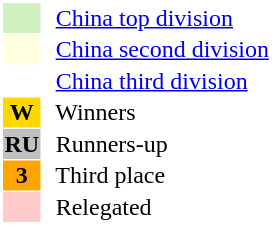<table style="border: 1px solid #ffffff; background-color: #ffffff" cellspacing="1" cellpadding="1">
<tr>
<td bgcolor="#D0F0C0" width="20"></td>
<td bgcolor="#ffffff" align="left">  <a href='#'>China top division</a></td>
</tr>
<tr>
<td bgcolor="#FFFFE0" width="20"></td>
<td bgcolor="#ffffff" align="left">  <a href='#'>China second division</a></td>
</tr>
<tr>
<th bgcolor="#ffffff" width="20"></th>
<td bgcolor="#ffffff" align="left">  <a href='#'>China third division</a></td>
</tr>
<tr>
<th bgcolor="#FFD700" width="20">W</th>
<td bgcolor="#ffffff" align="left">  Winners</td>
</tr>
<tr>
<th bgcolor="#C0C0C0" width="20">RU</th>
<td bgcolor="#ffffff" align="left">  Runners-up</td>
</tr>
<tr>
<th bgcolor="#FFA500" width="20">3</th>
<td bgcolor="#ffffff" align="left">  Third place</td>
</tr>
<tr>
<th bgcolor="#ffcccc" width="20"></th>
<td bgcolor="#ffffff" align="left">  Relegated</td>
</tr>
</table>
